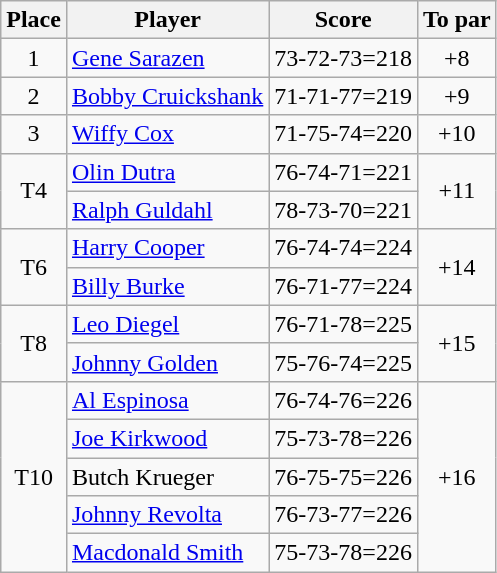<table class=wikitable>
<tr>
<th>Place</th>
<th>Player</th>
<th>Score</th>
<th>To par</th>
</tr>
<tr>
<td align=center>1</td>
<td> <a href='#'>Gene Sarazen</a></td>
<td>73-72-73=218</td>
<td align=center>+8</td>
</tr>
<tr>
<td align=center>2</td>
<td> <a href='#'>Bobby Cruickshank</a></td>
<td>71-71-77=219</td>
<td align=center>+9</td>
</tr>
<tr>
<td align=center>3</td>
<td> <a href='#'>Wiffy Cox</a></td>
<td>71-75-74=220</td>
<td align=center>+10</td>
</tr>
<tr>
<td rowspan=2 align=center>T4</td>
<td> <a href='#'>Olin Dutra</a></td>
<td>76-74-71=221</td>
<td rowspan=2 align=center>+11</td>
</tr>
<tr>
<td> <a href='#'>Ralph Guldahl</a></td>
<td>78-73-70=221</td>
</tr>
<tr>
<td rowspan=2 align=center>T6</td>
<td> <a href='#'>Harry Cooper</a></td>
<td>76-74-74=224</td>
<td rowspan=2 align=center>+14</td>
</tr>
<tr>
<td> <a href='#'>Billy Burke</a></td>
<td>76-71-77=224</td>
</tr>
<tr>
<td rowspan=2 align=center>T8</td>
<td> <a href='#'>Leo Diegel</a></td>
<td>76-71-78=225</td>
<td rowspan=2 align=center>+15</td>
</tr>
<tr>
<td> <a href='#'>Johnny Golden</a></td>
<td>75-76-74=225</td>
</tr>
<tr>
<td rowspan=5 align=center>T10</td>
<td> <a href='#'>Al Espinosa</a></td>
<td>76-74-76=226</td>
<td rowspan=5 align=center>+16</td>
</tr>
<tr>
<td> <a href='#'>Joe Kirkwood</a></td>
<td>75-73-78=226</td>
</tr>
<tr>
<td>  Butch Krueger</td>
<td>76-75-75=226</td>
</tr>
<tr>
<td> <a href='#'>Johnny Revolta</a></td>
<td>76-73-77=226</td>
</tr>
<tr>
<td> <a href='#'>Macdonald Smith</a></td>
<td>75-73-78=226</td>
</tr>
</table>
